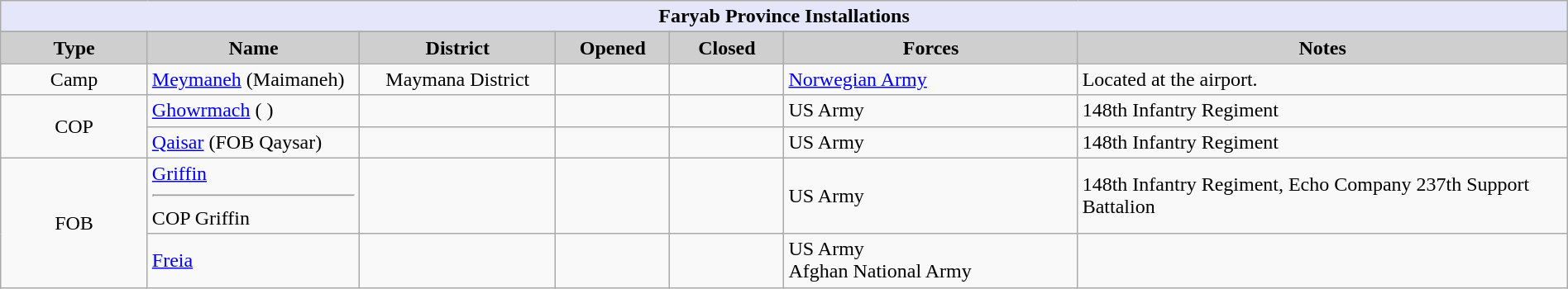<table class="wikitable sortable" width="100%">
<tr>
<th style="align: center; background: lavender" colspan="7"><strong>Faryab Province Installations</strong></th>
</tr>
<tr style="background:#efefef; color:black">
</tr>
<tr>
<th style="background-color:#cfcfcf;" align="center" width="9%" align="center">Type</th>
<th style="background-color:#cfcfcf;" align="center" width="13%">Name</th>
<th style="background-color:#cfcfcf;" align="center" width="12%">District</th>
<th style="background-color:#cfcfcf;" align="center" width="7%">Opened</th>
<th style="background-color:#cfcfcf;" align="center" width="7%">Closed</th>
<th style="background-color:#cfcfcf;" align="center" width="18%" class="unsortable">Forces</th>
<th style="background-color:#cfcfcf;" align="center" width="30%" class="unsortable">Notes</th>
</tr>
<tr>
<td align="center">Camp</td>
<td><a href='#'>Meymaneh</a> (Maimaneh)</td>
<td align="center">Maymana District</td>
<td align="center"></td>
<td align="center"></td>
<td> <a href='#'>Norwegian Army</a></td>
<td>Located at the airport.</td>
</tr>
<tr>
<td rowspan="2" align="center">COP</td>
<td><a href='#'>Ghowrmach</a> ( )</td>
<td align="center"></td>
<td align="center"></td>
<td align="center"></td>
<td> US Army</td>
<td> 148th Infantry Regiment</td>
</tr>
<tr>
<td><a href='#'>Qaisar</a> (FOB Qaysar)</td>
<td align="center"></td>
<td align="center"></td>
<td align="center"></td>
<td> US Army</td>
<td> 148th Infantry Regiment</td>
</tr>
<tr>
<td rowspan="2" align="center">FOB</td>
<td><a href='#'>Griffin</a><hr>COP Griffin</td>
<td align="center"></td>
<td align="center"></td>
<td align="center"></td>
<td> US Army</td>
<td> 148th Infantry Regiment, Echo Company 237th Support Battalion</td>
</tr>
<tr>
<td><a href='#'>Freia</a></td>
<td align="center"></td>
<td align="center"></td>
<td align="center"></td>
<td> US Army <br> Afghan National Army</td>
<td></td>
</tr>
</table>
